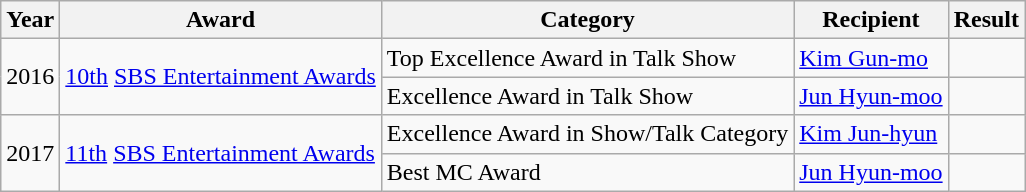<table class="wikitable">
<tr>
<th>Year</th>
<th>Award</th>
<th>Category</th>
<th>Recipient</th>
<th>Result</th>
</tr>
<tr>
<td rowspan=2>2016</td>
<td rowspan=2><a href='#'>10th</a> <a href='#'>SBS Entertainment Awards</a></td>
<td>Top Excellence Award in Talk Show</td>
<td><a href='#'>Kim Gun-mo</a></td>
<td></td>
</tr>
<tr>
<td>Excellence Award in Talk Show</td>
<td><a href='#'>Jun Hyun-moo</a></td>
<td></td>
</tr>
<tr>
<td rowspan=2>2017</td>
<td rowspan=2><a href='#'>11th</a> <a href='#'>SBS Entertainment Awards</a></td>
<td>Excellence Award in Show/Talk Category</td>
<td><a href='#'>Kim Jun-hyun</a></td>
<td></td>
</tr>
<tr>
<td>Best MC Award</td>
<td><a href='#'>Jun Hyun-moo</a></td>
<td></td>
</tr>
</table>
